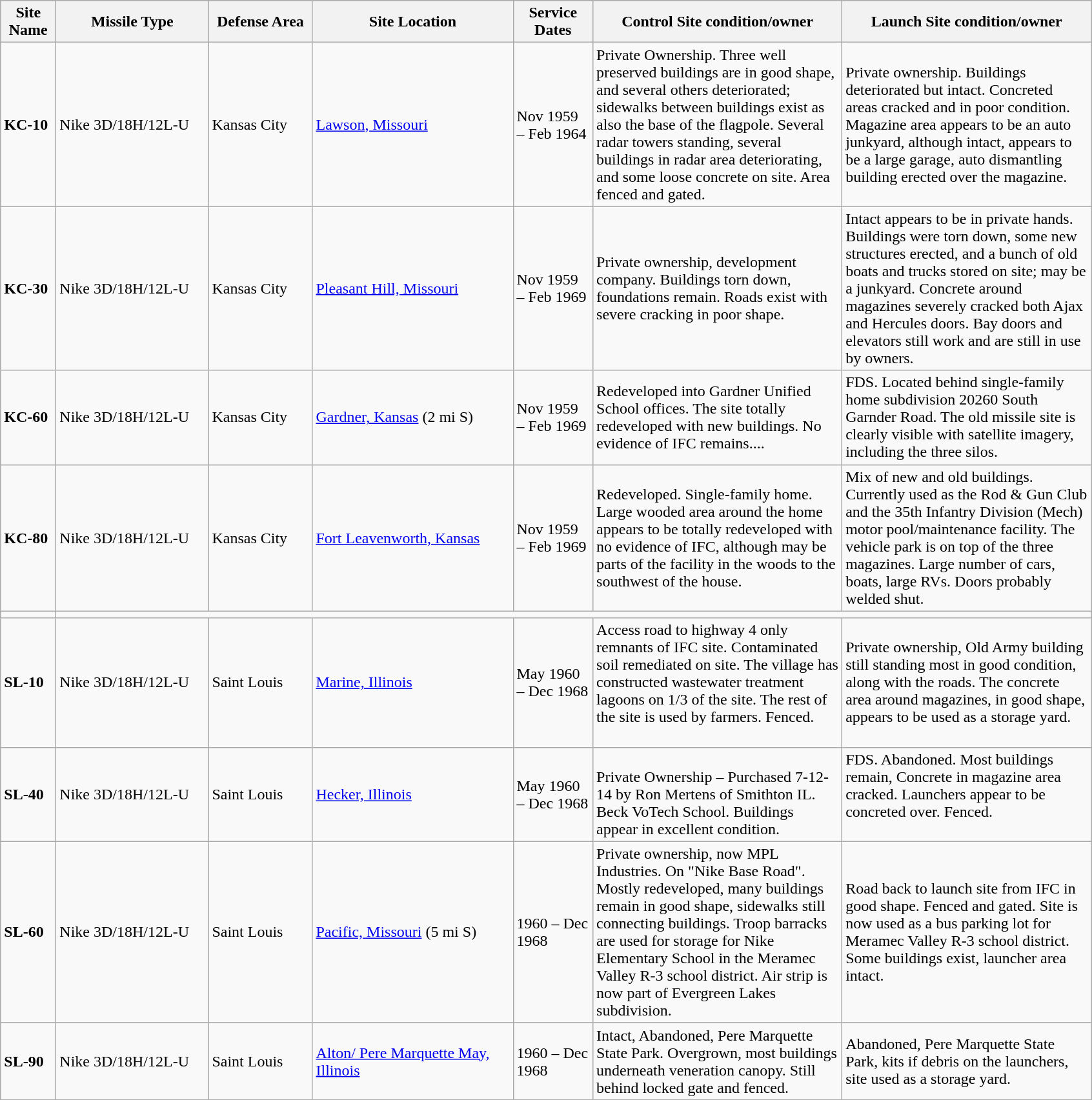<table class="wikitable sortable">
<tr>
<th scope="col" style="width:50px;">Site Name</th>
<th scope="col" style="width:150px;">Missile Type</th>
<th scope="col" style="width:100px;">Defense Area</th>
<th scope="col" style="width:200px;">Site Location</th>
<th scope="col" style="width:75px;">Service Dates</th>
<th scope="col" style="width:250px;">Control Site condition/owner</th>
<th scope="col" style="width:250px;">Launch Site condition/owner</th>
</tr>
<tr>
<td><strong>KC-10</strong></td>
<td>Nike 3D/18H/12L-U</td>
<td>Kansas City</td>
<td><a href='#'>Lawson, Missouri</a></td>
<td>Nov 1959 – Feb 1964</td>
<td>Private Ownership. Three well preserved buildings are in good shape, and several others deteriorated; sidewalks between buildings exist as also the base of the flagpole. Several radar towers standing, several buildings in radar area deteriorating, and some loose concrete on site. Area fenced and gated.<br></td>
<td>Private ownership. Buildings deteriorated but intact. Concreted areas cracked and in poor condition. Magazine area appears to be an auto junkyard, although intact, appears to be a large garage, auto dismantling building erected over the magazine.<br></td>
</tr>
<tr>
<td><strong>KC-30</strong></td>
<td>Nike 3D/18H/12L-U</td>
<td>Kansas City</td>
<td><a href='#'>Pleasant Hill, Missouri</a></td>
<td>Nov 1959 – Feb 1969</td>
<td>Private ownership, development company. Buildings torn down, foundations remain. Roads exist with severe cracking in poor shape.<br></td>
<td>Intact appears to be in private hands. Buildings were torn down, some new structures erected, and a bunch of old boats and trucks stored on site; may be a junkyard. Concrete around magazines severely cracked both Ajax and Hercules doors. Bay doors and elevators still work and are still in use by owners.  <br></td>
</tr>
<tr>
<td><strong>KC-60</strong></td>
<td>Nike 3D/18H/12L-U</td>
<td>Kansas City</td>
<td><a href='#'>Gardner, Kansas</a> (2 mi S)</td>
<td>Nov 1959 – Feb 1969</td>
<td>Redeveloped into Gardner Unified School offices. The site totally redeveloped with new buildings. No evidence of IFC remains.... <br></td>
<td>FDS. Located behind single-family home subdivision 20260 South Garnder Road. The old missile site is clearly visible with satellite imagery, including the three silos. <br></td>
</tr>
<tr>
<td><strong>KC-80</strong></td>
<td>Nike 3D/18H/12L-U</td>
<td>Kansas City</td>
<td><a href='#'>Fort Leavenworth, Kansas</a></td>
<td>Nov 1959 – Feb 1969</td>
<td>Redeveloped. Single-family home. Large wooded area around the home appears to be totally redeveloped with no evidence of IFC, although may be parts of the facility in the woods to the southwest of the house.<br></td>
<td>Mix of new and old buildings. Currently used as the Rod & Gun Club and the 35th Infantry Division (Mech) motor pool/maintenance facility. The vehicle park is on top of the three magazines. Large number of cars, boats, large RVs. Doors probably welded shut.<br></td>
</tr>
<tr>
<td></td>
</tr>
<tr>
<td><strong>SL-10</strong></td>
<td>Nike 3D/18H/12L-U</td>
<td>Saint Louis</td>
<td><a href='#'>Marine, Illinois</a></td>
<td>May 1960 – Dec 1968</td>
<td>Access road to highway 4 only remnants of IFC site. Contaminated soil remediated on site. The village has constructed wastewater treatment lagoons on 1/3 of the site. The rest of the site is used by farmers. Fenced.<br><br></td>
<td>Private ownership, Old Army building still standing most in good condition, along with the roads. The concrete area around magazines, in good shape, appears to be used as a storage yard.<br></td>
</tr>
<tr>
<td><strong>SL-40</strong></td>
<td>Nike 3D/18H/12L-U</td>
<td>Saint Louis</td>
<td><a href='#'>Hecker, Illinois</a></td>
<td>May 1960 – Dec 1968</td>
<td><br>Private Ownership – Purchased 7-12-14 by Ron Mertens of Smithton IL.
Beck VoTech School. Buildings appear in excellent condition.<br></td>
<td>FDS. Abandoned. Most buildings remain, Concrete in magazine area cracked. Launchers appear to be concreted over. Fenced.<br><br></td>
</tr>
<tr>
<td><strong>SL-60</strong></td>
<td>Nike 3D/18H/12L-U</td>
<td>Saint Louis</td>
<td><a href='#'>Pacific, Missouri</a> (5 mi S)</td>
<td>1960 – Dec 1968</td>
<td>Private ownership, now MPL Industries. On "Nike Base Road". Mostly redeveloped, many buildings remain in good shape, sidewalks still connecting buildings. Troop barracks are used for storage for Nike Elementary School in the Meramec Valley R-3 school district. Air strip is now part of Evergreen Lakes subdivision.<br></td>
<td>Road back to launch site from IFC in good shape. Fenced and gated. Site is now used as a bus parking lot for Meramec Valley R-3 school district. Some buildings exist, launcher area intact. <br></td>
</tr>
<tr>
<td><strong>SL-90</strong></td>
<td>Nike 3D/18H/12L-U</td>
<td>Saint Louis</td>
<td><a href='#'>Alton/ Pere Marquette May, Illinois</a></td>
<td>1960 – Dec 1968</td>
<td>Intact, Abandoned, Pere Marquette State Park. Overgrown, most buildings underneath veneration canopy. Still behind locked gate and fenced.<br></td>
<td>Abandoned, Pere Marquette State Park, kits if debris on the launchers, site used as a storage yard.<br></td>
</tr>
</table>
